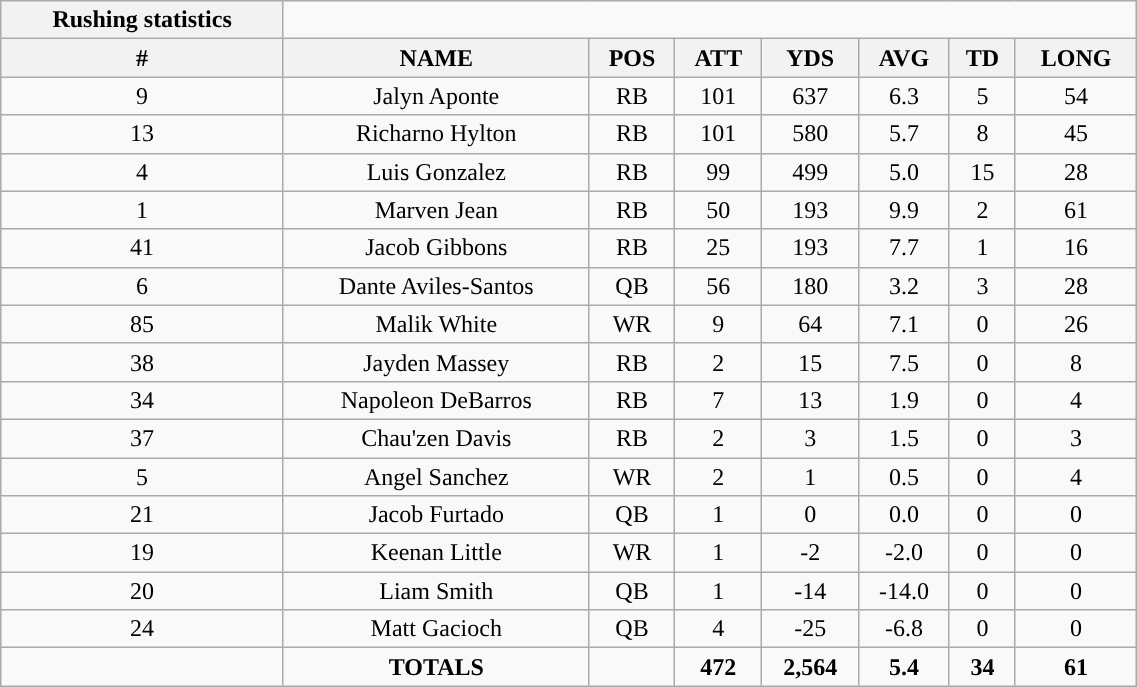<table style="width:60%; text-align:center;" class="wikitable collapsible collapsed">
<tr>
<th style="text-align:center; ">Rushing statistics</th>
</tr>
<tr>
<th>#</th>
<th>NAME</th>
<th>POS</th>
<th>ATT</th>
<th>YDS</th>
<th>AVG</th>
<th>TD</th>
<th>LONG</th>
</tr>
<tr>
<td>9</td>
<td>Jalyn Aponte</td>
<td>RB</td>
<td>101</td>
<td>637</td>
<td>6.3</td>
<td>5</td>
<td>54</td>
</tr>
<tr>
<td>13</td>
<td>Richarno Hylton</td>
<td>RB</td>
<td>101</td>
<td>580</td>
<td>5.7</td>
<td>8</td>
<td>45</td>
</tr>
<tr>
<td>4</td>
<td>Luis Gonzalez</td>
<td>RB</td>
<td>99</td>
<td>499</td>
<td>5.0</td>
<td>15</td>
<td>28</td>
</tr>
<tr>
<td>1</td>
<td>Marven Jean</td>
<td>RB</td>
<td>50</td>
<td>193</td>
<td>9.9</td>
<td>2</td>
<td>61</td>
</tr>
<tr>
<td>41</td>
<td>Jacob Gibbons</td>
<td>RB</td>
<td>25</td>
<td>193</td>
<td>7.7</td>
<td>1</td>
<td>16</td>
</tr>
<tr>
<td>6</td>
<td>Dante Aviles-Santos</td>
<td>QB</td>
<td>56</td>
<td>180</td>
<td>3.2</td>
<td>3</td>
<td>28</td>
</tr>
<tr>
<td>85</td>
<td>Malik White</td>
<td>WR</td>
<td>9</td>
<td>64</td>
<td>7.1</td>
<td>0</td>
<td>26</td>
</tr>
<tr>
<td>38</td>
<td>Jayden Massey</td>
<td>RB</td>
<td>2</td>
<td>15</td>
<td>7.5</td>
<td>0</td>
<td>8</td>
</tr>
<tr>
<td>34</td>
<td>Napoleon DeBarros</td>
<td>RB</td>
<td>7</td>
<td>13</td>
<td>1.9</td>
<td>0</td>
<td>4</td>
</tr>
<tr>
<td>37</td>
<td>Chau'zen Davis</td>
<td>RB</td>
<td>2</td>
<td>3</td>
<td>1.5</td>
<td>0</td>
<td>3</td>
</tr>
<tr>
<td>5</td>
<td>Angel Sanchez</td>
<td>WR</td>
<td>2</td>
<td>1</td>
<td>0.5</td>
<td>0</td>
<td>4</td>
</tr>
<tr>
<td>21</td>
<td>Jacob Furtado</td>
<td>QB</td>
<td>1</td>
<td>0</td>
<td>0.0</td>
<td>0</td>
<td>0</td>
</tr>
<tr>
<td>19</td>
<td>Keenan Little</td>
<td>WR</td>
<td>1</td>
<td>-2</td>
<td>-2.0</td>
<td>0</td>
<td>0</td>
</tr>
<tr>
<td>20</td>
<td>Liam Smith</td>
<td>QB</td>
<td>1</td>
<td>-14</td>
<td>-14.0</td>
<td>0</td>
<td>0</td>
</tr>
<tr>
<td>24</td>
<td>Matt Gacioch</td>
<td>QB</td>
<td>4</td>
<td>-25</td>
<td>-6.8</td>
<td>0</td>
<td>0</td>
</tr>
<tr>
<td></td>
<td><strong>TOTALS</strong></td>
<td></td>
<td><strong>472</strong></td>
<td><strong>2,564</strong></td>
<td><strong>5.4</strong></td>
<td><strong>34</strong></td>
<td><strong>61</strong></td>
</tr>
</table>
